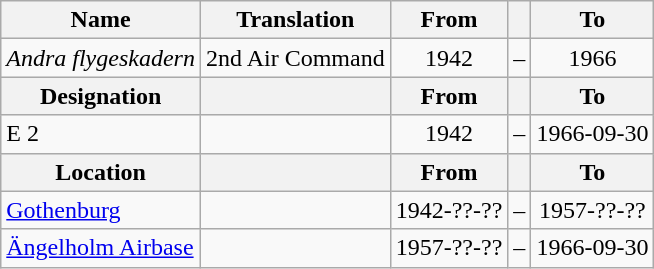<table class="wikitable">
<tr>
<th style="font-weight:bold;">Name</th>
<th style="font-weight:bold;">Translation</th>
<th style="text-align: center; font-weight:bold;">From</th>
<th></th>
<th style="text-align: center; font-weight:bold;">To</th>
</tr>
<tr>
<td style="font-style:italic;">Andra flygeskadern</td>
<td>2nd Air Command</td>
<td style="text-align: center;">1942</td>
<td style="text-align: center;">–</td>
<td style="text-align: center;">1966</td>
</tr>
<tr>
<th style="font-weight:bold;">Designation</th>
<th style="font-weight:bold;"></th>
<th style="text-align: center; font-weight:bold;">From</th>
<th></th>
<th style="text-align: center; font-weight:bold;">To</th>
</tr>
<tr>
<td>E 2</td>
<td></td>
<td style="text-align: center;">1942</td>
<td style="text-align: center;">–</td>
<td style="text-align: center;">1966-09-30</td>
</tr>
<tr>
<th style="font-weight:bold;">Location</th>
<th style="font-weight:bold;"></th>
<th style="text-align: center; font-weight:bold;">From</th>
<th></th>
<th style="text-align: center; font-weight:bold;">To</th>
</tr>
<tr>
<td><a href='#'>Gothenburg</a></td>
<td></td>
<td style="text-align: center;">1942-??-??</td>
<td style="text-align: center;">–</td>
<td style="text-align: center;">1957-??-??</td>
</tr>
<tr>
<td><a href='#'>Ängelholm Airbase</a></td>
<td></td>
<td style="text-align: center;">1957-??-??</td>
<td style="text-align: center;">–</td>
<td style="text-align: center;">1966-09-30</td>
</tr>
</table>
